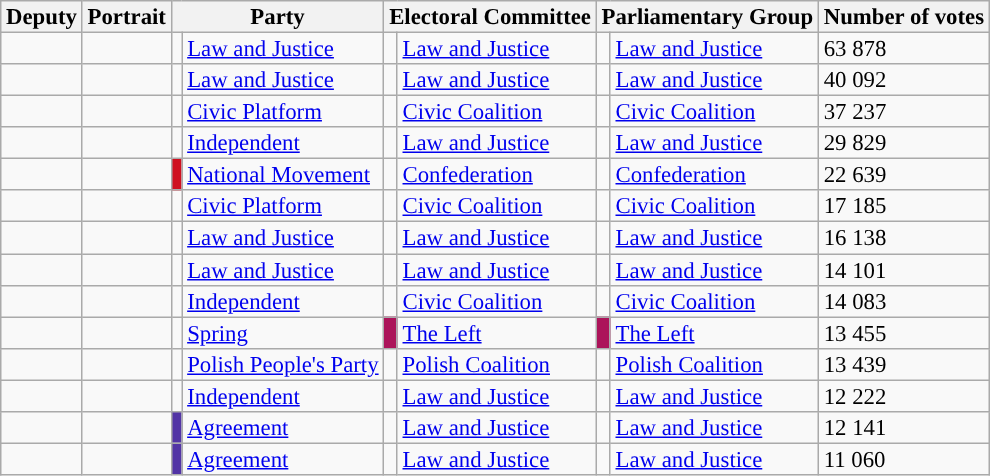<table class="wikitable sortable" style="font-size:95%;line-height:14px;">
<tr>
<th>Deputy</th>
<th>Portrait</th>
<th colspan="2">Party</th>
<th colspan="2">Electoral Committee</th>
<th colspan="2">Parliamentary Group</th>
<th>Number of votes</th>
</tr>
<tr>
<td></td>
<td></td>
<td style="background:"></td>
<td><a href='#'>Law and Justice</a></td>
<td style="background:"></td>
<td><a href='#'>Law and Justice</a></td>
<td style="background:"></td>
<td><a href='#'>Law and Justice</a></td>
<td>63 878</td>
</tr>
<tr>
<td></td>
<td></td>
<td style="background:"></td>
<td><a href='#'>Law and Justice</a></td>
<td style="background:"></td>
<td><a href='#'>Law and Justice</a></td>
<td style="background:"></td>
<td><a href='#'>Law and Justice</a></td>
<td>40 092</td>
</tr>
<tr>
<td></td>
<td></td>
<td style="background:"></td>
<td><a href='#'>Civic Platform</a></td>
<td style="background:"></td>
<td><a href='#'>Civic Coalition</a></td>
<td style="background:"></td>
<td><a href='#'>Civic Coalition</a></td>
<td>37 237</td>
</tr>
<tr>
<td></td>
<td></td>
<td style="background:"></td>
<td><a href='#'>Independent</a></td>
<td style="background:"></td>
<td><a href='#'>Law and Justice</a></td>
<td style="background:"></td>
<td><a href='#'>Law and Justice</a></td>
<td>29 829</td>
</tr>
<tr>
<td></td>
<td></td>
<td style="background:#CF1020;"></td>
<td><a href='#'>National Movement</a></td>
<td style="background:"></td>
<td><a href='#'>Confederation</a></td>
<td style="background:"></td>
<td><a href='#'>Confederation</a></td>
<td>22 639</td>
</tr>
<tr>
<td></td>
<td></td>
<td style="background:"></td>
<td><a href='#'>Civic Platform</a></td>
<td style="background:"></td>
<td><a href='#'>Civic Coalition</a></td>
<td style="background:"></td>
<td><a href='#'>Civic Coalition</a></td>
<td>17 185</td>
</tr>
<tr>
<td></td>
<td></td>
<td style="background:"></td>
<td><a href='#'>Law and Justice</a></td>
<td style="background:"></td>
<td><a href='#'>Law and Justice</a></td>
<td style="background:"></td>
<td><a href='#'>Law and Justice</a></td>
<td>16 138</td>
</tr>
<tr>
<td></td>
<td></td>
<td style="background:"></td>
<td><a href='#'>Law and Justice</a></td>
<td style="background:"></td>
<td><a href='#'>Law and Justice</a></td>
<td style="background:"></td>
<td><a href='#'>Law and Justice</a></td>
<td>14 101</td>
</tr>
<tr>
<td></td>
<td></td>
<td style="background:"></td>
<td><a href='#'>Independent</a></td>
<td style="background:"></td>
<td><a href='#'>Civic Coalition</a></td>
<td style="background:"></td>
<td><a href='#'>Civic Coalition</a></td>
<td>14 083</td>
</tr>
<tr>
<td></td>
<td></td>
<td style="background:"></td>
<td><a href='#'>Spring</a></td>
<td style="background:#AC145A;"></td>
<td><a href='#'>The Left</a></td>
<td style="background:#AC145A;"></td>
<td><a href='#'>The Left</a></td>
<td>13 455</td>
</tr>
<tr>
<td></td>
<td></td>
<td style="background:"></td>
<td><a href='#'>Polish People's Party</a></td>
<td style="background:"></td>
<td><a href='#'>Polish Coalition</a></td>
<td style="background:"></td>
<td><a href='#'>Polish Coalition</a></td>
<td>13 439</td>
</tr>
<tr>
<td></td>
<td></td>
<td style="background:"></td>
<td><a href='#'>Independent</a></td>
<td style="background:"></td>
<td><a href='#'>Law and Justice</a></td>
<td style="background:"></td>
<td><a href='#'>Law and Justice</a></td>
<td>12 222</td>
</tr>
<tr>
<td></td>
<td></td>
<td style="background:#5234A5;"></td>
<td><a href='#'>Agreement</a></td>
<td style="background:"></td>
<td><a href='#'>Law and Justice</a></td>
<td style="background:"></td>
<td><a href='#'>Law and Justice</a></td>
<td>12 141</td>
</tr>
<tr>
<td></td>
<td></td>
<td style="background:#5234A5;"></td>
<td><a href='#'>Agreement</a></td>
<td style="background:"></td>
<td><a href='#'>Law and Justice</a></td>
<td style="background:"></td>
<td><a href='#'>Law and Justice</a></td>
<td>11 060</td>
</tr>
</table>
